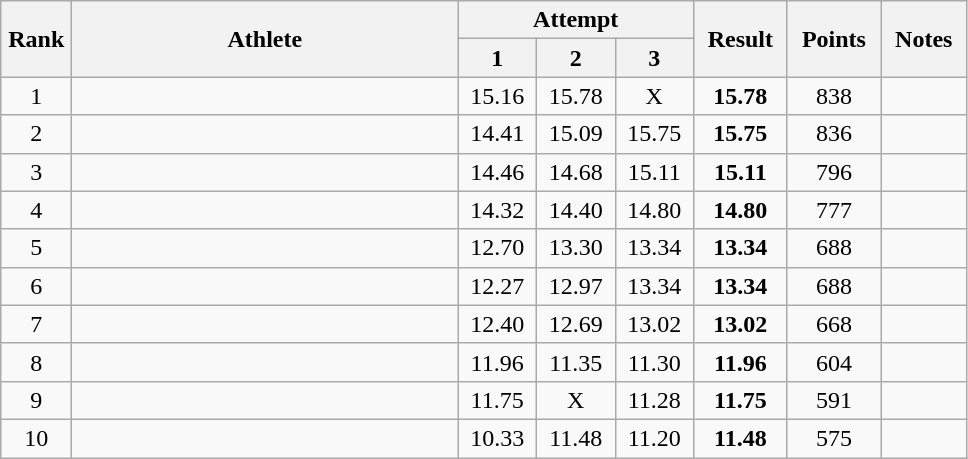<table class="wikitable" style="text-align:center">
<tr>
<th rowspan=2 width=40>Rank</th>
<th rowspan=2 width=250>Athlete</th>
<th colspan=3>Attempt</th>
<th rowspan=2 width=55>Result</th>
<th rowspan=2 width=55>Points</th>
<th rowspan=2 width=50>Notes</th>
</tr>
<tr>
<th width=45>1</th>
<th width=45>2</th>
<th width=45>3</th>
</tr>
<tr>
<td>1</td>
<td align=left></td>
<td>15.16</td>
<td>15.78</td>
<td>X</td>
<td><strong>15.78</strong></td>
<td>838</td>
<td></td>
</tr>
<tr>
<td>2</td>
<td align=left></td>
<td>14.41</td>
<td>15.09</td>
<td>15.75</td>
<td><strong>15.75</strong></td>
<td>836</td>
<td></td>
</tr>
<tr>
<td>3</td>
<td align=left></td>
<td>14.46</td>
<td>14.68</td>
<td>15.11</td>
<td><strong>15.11</strong></td>
<td>796</td>
<td></td>
</tr>
<tr>
<td>4</td>
<td align=left></td>
<td>14.32</td>
<td>14.40</td>
<td>14.80</td>
<td><strong>14.80</strong></td>
<td>777</td>
<td></td>
</tr>
<tr>
<td>5</td>
<td align=left></td>
<td>12.70</td>
<td>13.30</td>
<td>13.34</td>
<td><strong>13.34</strong></td>
<td>688</td>
<td></td>
</tr>
<tr>
<td>6</td>
<td align=left></td>
<td>12.27</td>
<td>12.97</td>
<td>13.34</td>
<td><strong>13.34</strong></td>
<td>688</td>
<td></td>
</tr>
<tr>
<td>7</td>
<td align=left></td>
<td>12.40</td>
<td>12.69</td>
<td>13.02</td>
<td><strong>13.02</strong></td>
<td>668</td>
<td></td>
</tr>
<tr>
<td>8</td>
<td align=left></td>
<td>11.96</td>
<td>11.35</td>
<td>11.30</td>
<td><strong>11.96</strong></td>
<td>604</td>
<td></td>
</tr>
<tr>
<td>9</td>
<td align=left></td>
<td>11.75</td>
<td>X</td>
<td>11.28</td>
<td><strong>11.75</strong></td>
<td>591</td>
<td></td>
</tr>
<tr>
<td>10</td>
<td align=left></td>
<td>10.33</td>
<td>11.48</td>
<td>11.20</td>
<td><strong>11.48</strong></td>
<td>575</td>
<td></td>
</tr>
</table>
